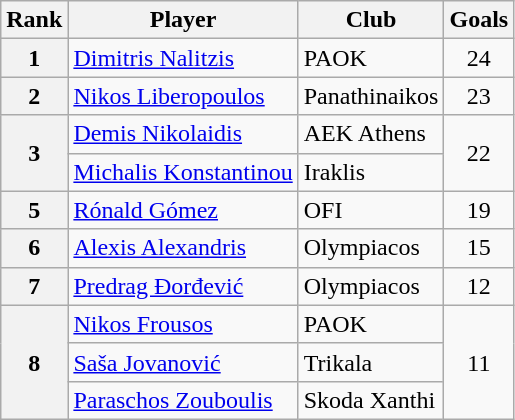<table class="wikitable" style="text-align:center">
<tr>
<th>Rank</th>
<th>Player</th>
<th>Club</th>
<th>Goals</th>
</tr>
<tr>
<th>1</th>
<td align="left"> <a href='#'>Dimitris Nalitzis</a></td>
<td align="left">PAOK</td>
<td>24</td>
</tr>
<tr>
<th>2</th>
<td align="left"> <a href='#'>Nikos Liberopoulos</a></td>
<td align="left">Panathinaikos</td>
<td>23</td>
</tr>
<tr>
<th rowspan="2">3</th>
<td align="left"> <a href='#'>Demis Nikolaidis</a></td>
<td align="left">AEK Athens</td>
<td rowspan="2">22</td>
</tr>
<tr>
<td align="left"> <a href='#'>Michalis Konstantinou</a></td>
<td align="left">Iraklis</td>
</tr>
<tr>
<th>5</th>
<td align="left"> <a href='#'>Rónald Gómez</a></td>
<td align="left">OFI</td>
<td>19</td>
</tr>
<tr>
<th>6</th>
<td align="left"> <a href='#'>Alexis Alexandris</a></td>
<td align="left">Olympiacos</td>
<td>15</td>
</tr>
<tr>
<th>7</th>
<td align="left"> <a href='#'>Predrag Đorđević</a></td>
<td align="left">Olympiacos</td>
<td>12</td>
</tr>
<tr>
<th rowspan="3">8</th>
<td align="left"> <a href='#'>Nikos Frousos</a></td>
<td align="left">PAOK</td>
<td rowspan="3">11</td>
</tr>
<tr>
<td align="left"> <a href='#'>Saša Jovanović</a></td>
<td align="left">Trikala</td>
</tr>
<tr>
<td align="left"> <a href='#'>Paraschos Zouboulis</a></td>
<td align="left">Skoda Xanthi</td>
</tr>
</table>
